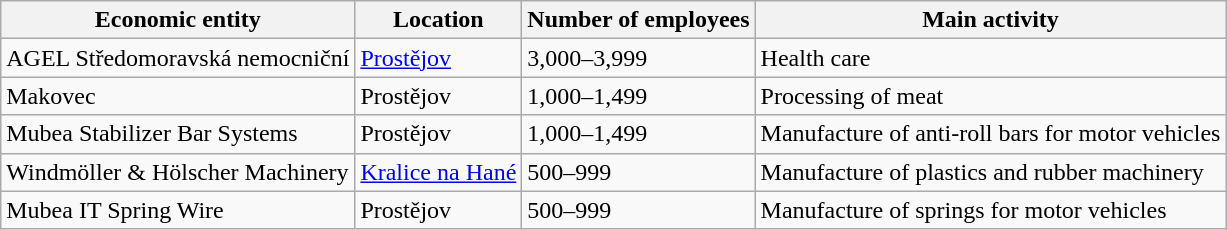<table class="wikitable sortable">
<tr>
<th>Economic entity</th>
<th>Location</th>
<th>Number of employees</th>
<th>Main activity</th>
</tr>
<tr>
<td>AGEL Středomoravská nemocniční</td>
<td><a href='#'>Prostějov</a></td>
<td>3,000–3,999</td>
<td>Health care</td>
</tr>
<tr>
<td>Makovec</td>
<td>Prostějov</td>
<td>1,000–1,499</td>
<td>Processing of meat</td>
</tr>
<tr>
<td>Mubea Stabilizer Bar Systems</td>
<td>Prostějov</td>
<td>1,000–1,499</td>
<td>Manufacture of anti-roll bars for motor vehicles</td>
</tr>
<tr>
<td>Windmöller & Hölscher Machinery</td>
<td><a href='#'>Kralice na Hané</a></td>
<td>500–999</td>
<td>Manufacture of plastics and rubber machinery</td>
</tr>
<tr>
<td>Mubea IT Spring Wire</td>
<td>Prostějov</td>
<td>500–999</td>
<td>Manufacture of springs for motor vehicles</td>
</tr>
</table>
